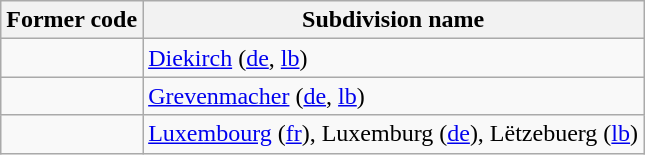<table class="wikitable sortable mw-collapsible">
<tr>
<th>Former code</th>
<th>Subdivision name</th>
</tr>
<tr>
<td></td>
<td><a href='#'>Diekirch</a> (<a href='#'>de</a>, <a href='#'>lb</a>)</td>
</tr>
<tr>
<td></td>
<td><a href='#'>Grevenmacher</a> (<a href='#'>de</a>, <a href='#'>lb</a>)</td>
</tr>
<tr>
<td></td>
<td><a href='#'>Luxembourg</a> (<a href='#'>fr</a>), Luxemburg (<a href='#'>de</a>), Lëtzebuerg (<a href='#'>lb</a>)</td>
</tr>
</table>
